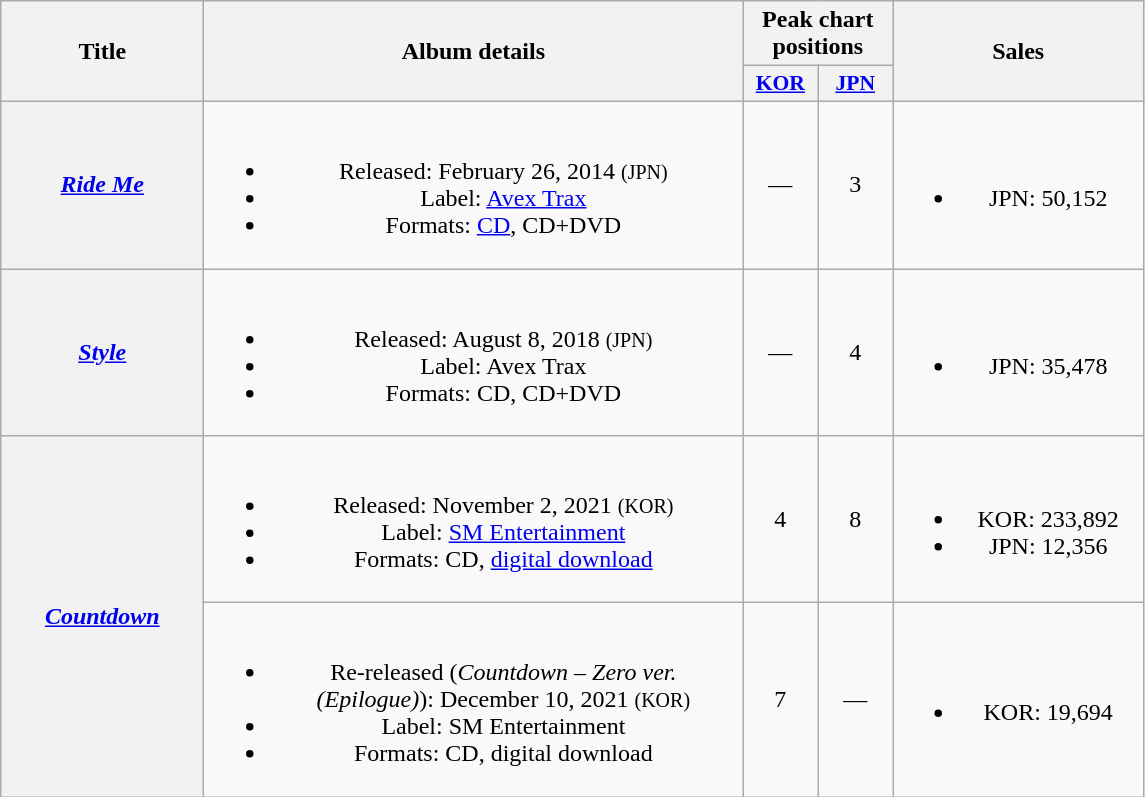<table class="wikitable plainrowheaders" style="text-align:center;">
<tr>
<th scope="col" rowspan="2" style="width:8em;">Title</th>
<th scope="col" rowspan="2" style="width:22em;">Album details</th>
<th scope="col" colspan="2">Peak chart positions</th>
<th scope="col" rowspan="2" style="width:10em;">Sales</th>
</tr>
<tr>
<th style="width:3em;font-size:90%;"><a href='#'>KOR</a><br></th>
<th style="width:3em;font-size:90%;"><a href='#'>JPN</a><br></th>
</tr>
<tr>
<th scope="row"><em><a href='#'>Ride Me</a></em></th>
<td><br><ul><li>Released: February 26, 2014 <small>(JPN)</small></li><li>Label: <a href='#'>Avex Trax</a></li><li>Formats: <a href='#'>CD</a>, CD+DVD</li></ul></td>
<td>—</td>
<td>3</td>
<td><br><ul><li>JPN: 50,152</li></ul></td>
</tr>
<tr>
<th scope="row"><em><a href='#'>Style</a></em></th>
<td><br><ul><li>Released: August 8, 2018 <small>(JPN)</small></li><li>Label: Avex Trax</li><li>Formats: CD, CD+DVD</li></ul></td>
<td>—</td>
<td>4</td>
<td><br><ul><li>JPN: 35,478</li></ul></td>
</tr>
<tr>
<th scope="row" rowspan="2"><em><a href='#'>Countdown</a></em></th>
<td><br><ul><li>Released: November 2, 2021 <small>(KOR)</small></li><li>Label: <a href='#'>SM Entertainment</a></li><li>Formats: CD, <a href='#'>digital download</a></li></ul></td>
<td>4</td>
<td>8</td>
<td><br><ul><li>KOR: 233,892</li><li>JPN: 12,356</li></ul></td>
</tr>
<tr>
<td><br><ul><li>Re-released (<em>Countdown – Zero ver. (Epilogue)</em>): December 10, 2021 <small>(KOR)</small></li><li>Label: SM Entertainment</li><li>Formats: CD, digital download</li></ul></td>
<td>7</td>
<td>—</td>
<td><br><ul><li>KOR: 19,694</li></ul></td>
</tr>
</table>
